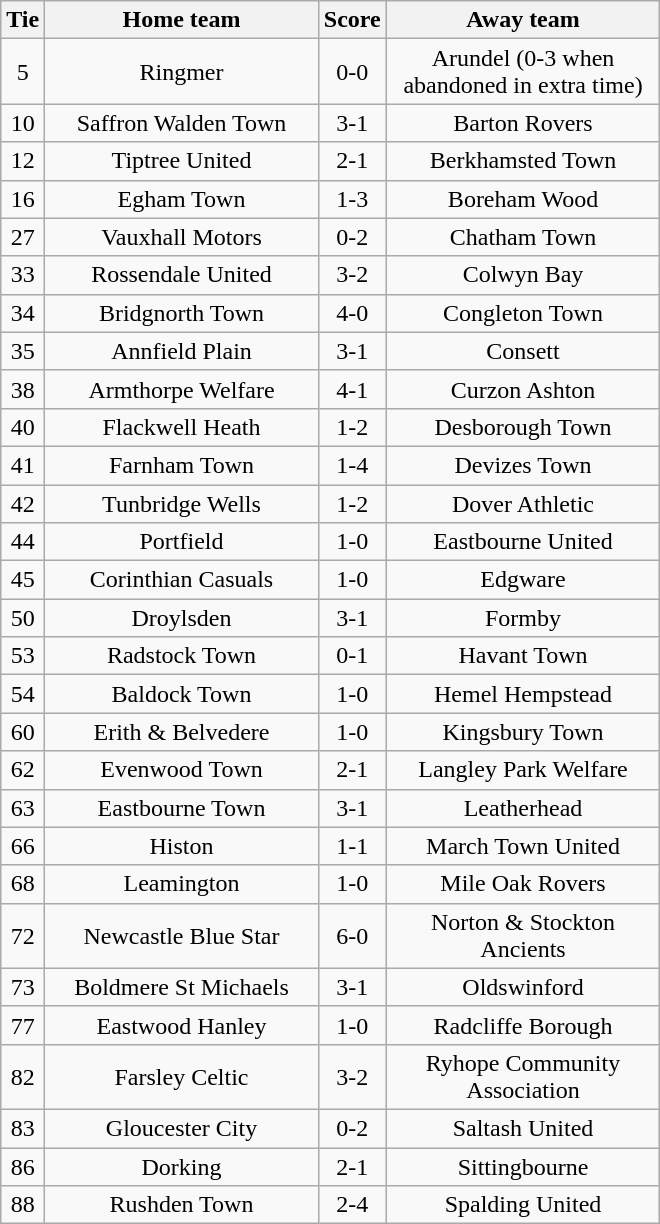<table class="wikitable" style="text-align:center;">
<tr>
<th width=20>Tie</th>
<th width=175>Home team</th>
<th width=20>Score</th>
<th width=175>Away team</th>
</tr>
<tr>
<td>5</td>
<td>Ringmer</td>
<td>0-0</td>
<td>Arundel (0-3 when abandoned in extra time)</td>
</tr>
<tr>
<td>10</td>
<td>Saffron Walden Town</td>
<td>3-1</td>
<td>Barton Rovers</td>
</tr>
<tr>
<td>12</td>
<td>Tiptree United</td>
<td>2-1</td>
<td>Berkhamsted Town</td>
</tr>
<tr>
<td>16</td>
<td>Egham Town</td>
<td>1-3</td>
<td>Boreham Wood</td>
</tr>
<tr>
<td>27</td>
<td>Vauxhall Motors</td>
<td>0-2</td>
<td>Chatham Town</td>
</tr>
<tr>
<td>33</td>
<td>Rossendale United</td>
<td>3-2</td>
<td>Colwyn Bay</td>
</tr>
<tr>
<td>34</td>
<td>Bridgnorth Town</td>
<td>4-0</td>
<td>Congleton Town</td>
</tr>
<tr>
<td>35</td>
<td>Annfield Plain</td>
<td>3-1</td>
<td>Consett</td>
</tr>
<tr>
<td>38</td>
<td>Armthorpe Welfare</td>
<td>4-1</td>
<td>Curzon Ashton</td>
</tr>
<tr>
<td>40</td>
<td>Flackwell Heath</td>
<td>1-2</td>
<td>Desborough Town</td>
</tr>
<tr>
<td>41</td>
<td>Farnham Town</td>
<td>1-4</td>
<td>Devizes Town</td>
</tr>
<tr>
<td>42</td>
<td>Tunbridge Wells</td>
<td>1-2</td>
<td>Dover Athletic</td>
</tr>
<tr>
<td>44</td>
<td>Portfield</td>
<td>1-0</td>
<td>Eastbourne United</td>
</tr>
<tr>
<td>45</td>
<td>Corinthian Casuals</td>
<td>1-0</td>
<td>Edgware</td>
</tr>
<tr>
<td>50</td>
<td>Droylsden</td>
<td>3-1</td>
<td>Formby</td>
</tr>
<tr>
<td>53</td>
<td>Radstock Town</td>
<td>0-1</td>
<td>Havant Town</td>
</tr>
<tr>
<td>54</td>
<td>Baldock Town</td>
<td>1-0</td>
<td>Hemel Hempstead</td>
</tr>
<tr>
<td>60</td>
<td>Erith & Belvedere</td>
<td>1-0</td>
<td>Kingsbury Town</td>
</tr>
<tr>
<td>62</td>
<td>Evenwood Town</td>
<td>2-1</td>
<td>Langley Park Welfare</td>
</tr>
<tr>
<td>63</td>
<td>Eastbourne Town</td>
<td>3-1</td>
<td>Leatherhead</td>
</tr>
<tr>
<td>66</td>
<td>Histon</td>
<td>1-1</td>
<td>March Town United</td>
</tr>
<tr>
<td>68</td>
<td>Leamington</td>
<td>1-0</td>
<td>Mile Oak Rovers</td>
</tr>
<tr>
<td>72</td>
<td>Newcastle Blue Star</td>
<td>6-0</td>
<td>Norton & Stockton Ancients</td>
</tr>
<tr>
<td>73</td>
<td>Boldmere St Michaels</td>
<td>3-1</td>
<td>Oldswinford</td>
</tr>
<tr>
<td>77</td>
<td>Eastwood Hanley</td>
<td>1-0</td>
<td>Radcliffe Borough</td>
</tr>
<tr>
<td>82</td>
<td>Farsley Celtic</td>
<td>3-2</td>
<td>Ryhope Community Association</td>
</tr>
<tr>
<td>83</td>
<td>Gloucester City</td>
<td>0-2</td>
<td>Saltash United</td>
</tr>
<tr>
<td>86</td>
<td>Dorking</td>
<td>2-1</td>
<td>Sittingbourne</td>
</tr>
<tr>
<td>88</td>
<td>Rushden Town</td>
<td>2-4</td>
<td>Spalding United</td>
</tr>
</table>
